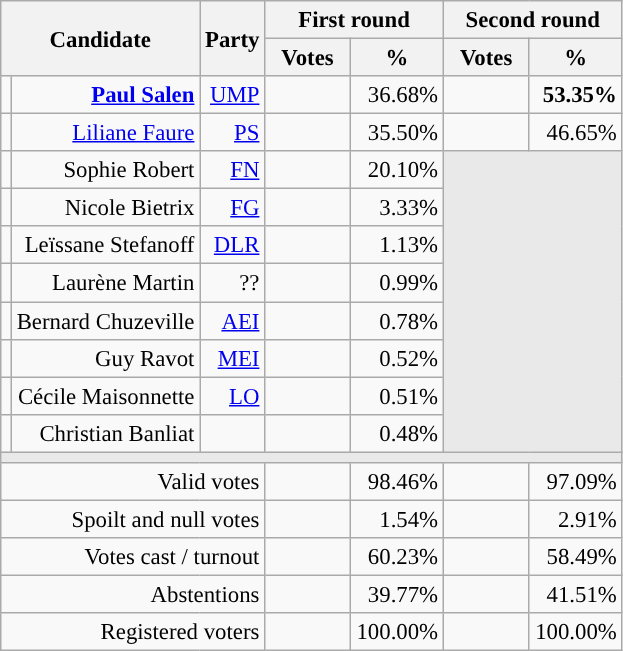<table class="wikitable" style="text-align:right;font-size:95%;">
<tr>
<th rowspan=2 colspan=2>Candidate</th>
<th rowspan=2 colspan=1>Party</th>
<th colspan=2>First round</th>
<th colspan=2>Second round</th>
</tr>
<tr>
<th style="width:50px;">Votes</th>
<th style="width:55px;">%</th>
<th style="width:50px;">Votes</th>
<th style="width:55px;">%</th>
</tr>
<tr>
<td style="color:inherit;background-color:"></td>
<td><strong><a href='#'>Paul Salen</a></strong></td>
<td><a href='#'>UMP</a></td>
<td></td>
<td>36.68%</td>
<td><strong></strong></td>
<td><strong>53.35%</strong></td>
</tr>
<tr>
<td style="color:inherit;background-color:"></td>
<td><a href='#'>Liliane Faure</a></td>
<td><a href='#'>PS</a></td>
<td></td>
<td>35.50%</td>
<td></td>
<td>46.65%</td>
</tr>
<tr>
<td style="color:inherit;background-color:"></td>
<td>Sophie Robert</td>
<td><a href='#'>FN</a></td>
<td></td>
<td>20.10%</td>
<td colspan=7 rowspan=8 style="background-color:#E9E9E9;"></td>
</tr>
<tr>
<td style="color:inherit;background-color:"></td>
<td>Nicole Bietrix</td>
<td><a href='#'>FG</a></td>
<td></td>
<td>3.33%</td>
</tr>
<tr>
<td style="color:inherit;background-color:"></td>
<td>Leïssane Stefanoff</td>
<td><a href='#'>DLR</a></td>
<td></td>
<td>1.13%</td>
</tr>
<tr>
<td style="background-color:;"></td>
<td>Laurène Martin</td>
<td>??</td>
<td></td>
<td>0.99%</td>
</tr>
<tr>
<td style="color:inherit;background-color:"></td>
<td>Bernard Chuzeville</td>
<td><a href='#'>AEI</a></td>
<td></td>
<td>0.78%</td>
</tr>
<tr>
<td style="color:inherit;background-color:"></td>
<td>Guy Ravot</td>
<td><a href='#'>MEI</a></td>
<td></td>
<td>0.52%</td>
</tr>
<tr>
<td style="color:inherit;background-color:"></td>
<td>Cécile Maisonnette</td>
<td><a href='#'>LO</a></td>
<td></td>
<td>0.51%</td>
</tr>
<tr>
<td style="background-color:;"></td>
<td>Christian Banliat</td>
<td></td>
<td></td>
<td>0.48%</td>
</tr>
<tr>
<td colspan=7 style="background-color:#E9E9E9;"></td>
</tr>
<tr>
<td colspan=3>Valid votes</td>
<td></td>
<td>98.46%</td>
<td></td>
<td>97.09%</td>
</tr>
<tr>
<td colspan=3>Spoilt and null votes</td>
<td></td>
<td>1.54%</td>
<td></td>
<td>2.91%</td>
</tr>
<tr>
<td colspan=3>Votes cast / turnout</td>
<td></td>
<td>60.23%</td>
<td></td>
<td>58.49%</td>
</tr>
<tr>
<td colspan=3>Abstentions</td>
<td></td>
<td>39.77%</td>
<td></td>
<td>41.51%</td>
</tr>
<tr>
<td colspan=3>Registered voters</td>
<td></td>
<td>100.00%</td>
<td></td>
<td>100.00%</td>
</tr>
</table>
